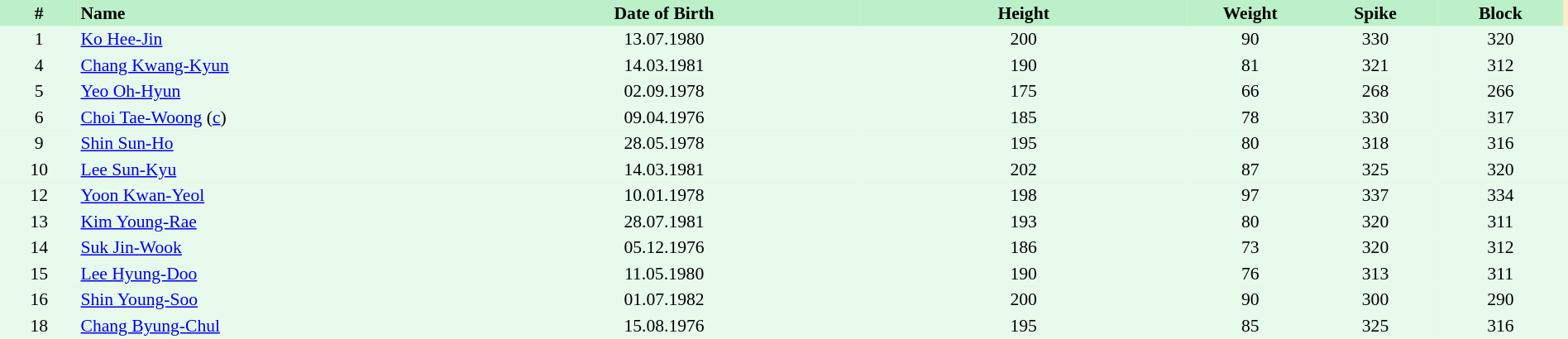<table border=0 cellpadding=2 cellspacing=0  |- bgcolor=#FFECCE style="text-align:center; font-size:90%;" width=100%>
<tr bgcolor=#BBF0C9>
<th width=5%>#</th>
<th width=25% align=left>Name</th>
<th width=25%>Date of Birth</th>
<th width=21%>Height</th>
<th width=8%>Weight</th>
<th width=8%>Spike</th>
<th width=8%>Block</th>
</tr>
<tr bgcolor=#E7FAEC>
<td>1</td>
<td align=left><a href='#'>Ko Hee-Jin</a></td>
<td>13.07.1980</td>
<td>200</td>
<td>90</td>
<td>330</td>
<td>320</td>
<td></td>
</tr>
<tr bgcolor=#E7FAEC>
<td>4</td>
<td align=left><a href='#'>Chang Kwang-Kyun</a></td>
<td>14.03.1981</td>
<td>190</td>
<td>81</td>
<td>321</td>
<td>312</td>
<td></td>
</tr>
<tr bgcolor=#E7FAEC>
<td>5</td>
<td align=left><a href='#'>Yeo Oh-Hyun</a></td>
<td>02.09.1978</td>
<td>175</td>
<td>66</td>
<td>268</td>
<td>266</td>
<td></td>
</tr>
<tr bgcolor=#E7FAEC>
<td>6</td>
<td align=left><a href='#'>Choi Tae-Woong</a> (<a href='#'>c</a>)</td>
<td>09.04.1976</td>
<td>185</td>
<td>78</td>
<td>330</td>
<td>317</td>
<td></td>
</tr>
<tr bgcolor=#E7FAEC>
<td>9</td>
<td align=left><a href='#'>Shin Sun-Ho</a></td>
<td>28.05.1978</td>
<td>195</td>
<td>80</td>
<td>318</td>
<td>316</td>
<td></td>
</tr>
<tr bgcolor=#E7FAEC>
<td>10</td>
<td align=left><a href='#'>Lee Sun-Kyu</a></td>
<td>14.03.1981</td>
<td>202</td>
<td>87</td>
<td>325</td>
<td>320</td>
<td></td>
</tr>
<tr bgcolor=#E7FAEC>
<td>12</td>
<td align=left><a href='#'>Yoon Kwan-Yeol</a></td>
<td>10.01.1978</td>
<td>198</td>
<td>97</td>
<td>337</td>
<td>334</td>
<td></td>
</tr>
<tr bgcolor=#E7FAEC>
<td>13</td>
<td align=left><a href='#'>Kim Young-Rae</a></td>
<td>28.07.1981</td>
<td>193</td>
<td>80</td>
<td>320</td>
<td>311</td>
<td></td>
</tr>
<tr bgcolor=#E7FAEC>
<td>14</td>
<td align=left><a href='#'>Suk Jin-Wook</a></td>
<td>05.12.1976</td>
<td>186</td>
<td>73</td>
<td>320</td>
<td>312</td>
<td></td>
</tr>
<tr bgcolor=#E7FAEC>
<td>15</td>
<td align=left><a href='#'>Lee Hyung-Doo</a></td>
<td>11.05.1980</td>
<td>190</td>
<td>76</td>
<td>313</td>
<td>311</td>
<td></td>
</tr>
<tr bgcolor=#E7FAEC>
<td>16</td>
<td align=left><a href='#'>Shin Young-Soo</a></td>
<td>01.07.1982</td>
<td>200</td>
<td>90</td>
<td>300</td>
<td>290</td>
<td></td>
</tr>
<tr bgcolor=#E7FAEC>
<td>18</td>
<td align=left><a href='#'>Chang Byung-Chul</a></td>
<td>15.08.1976</td>
<td>195</td>
<td>85</td>
<td>325</td>
<td>316</td>
<td></td>
</tr>
</table>
